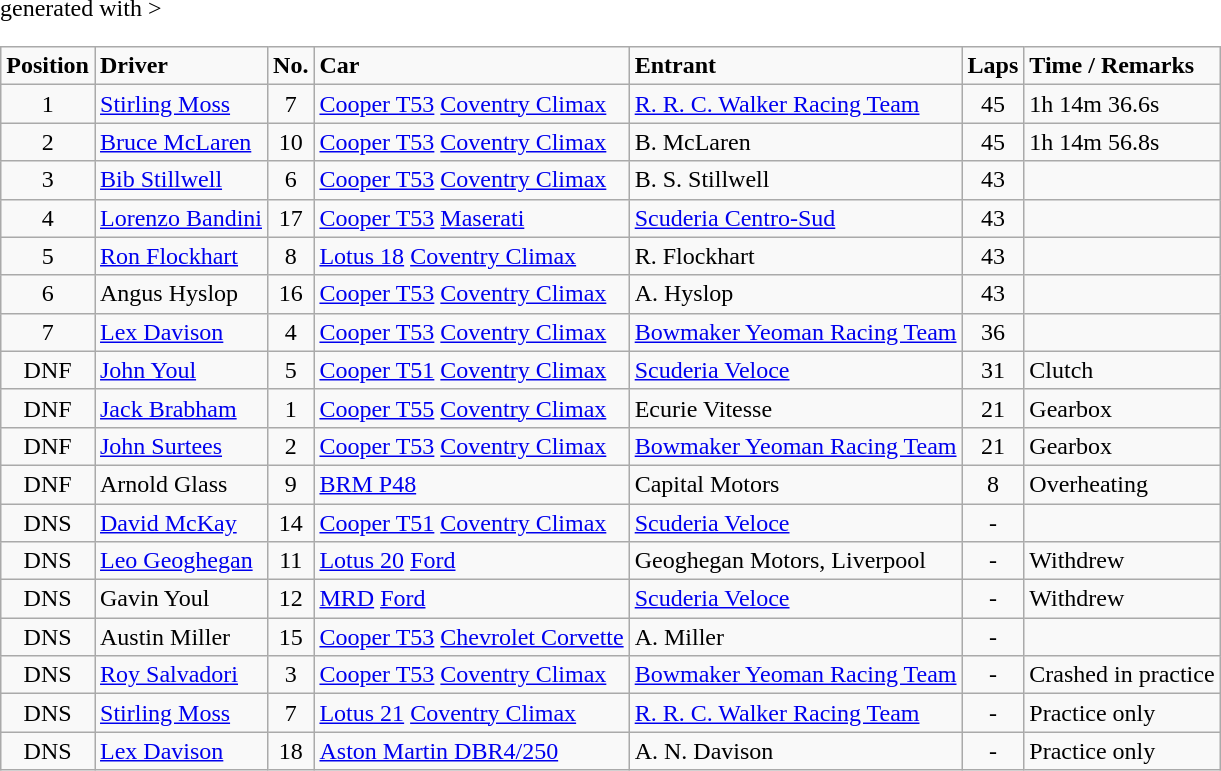<table class="wikitable" <hiddentext>generated with >
<tr style="font-weight:bold">
<td align="center">Position </td>
<td>Driver </td>
<td align="center">No.</td>
<td>Car </td>
<td>Entrant </td>
<td align="center">Laps </td>
<td>Time / Remarks </td>
</tr>
<tr>
<td align="center">1</td>
<td><a href='#'>Stirling Moss</a></td>
<td align="center">7</td>
<td><a href='#'>Cooper T53</a> <a href='#'>Coventry Climax</a></td>
<td><a href='#'>R. R. C. Walker Racing Team</a></td>
<td align="center">45</td>
<td>1h 14m 36.6s</td>
</tr>
<tr>
<td align="center">2</td>
<td><a href='#'>Bruce McLaren</a></td>
<td align="center">10</td>
<td><a href='#'>Cooper T53</a> <a href='#'>Coventry Climax</a></td>
<td>B. McLaren</td>
<td align="center">45</td>
<td>1h 14m 56.8s</td>
</tr>
<tr>
<td align="center">3</td>
<td><a href='#'>Bib Stillwell</a></td>
<td align="center">6</td>
<td><a href='#'>Cooper T53</a> <a href='#'>Coventry Climax</a></td>
<td>B. S. Stillwell</td>
<td align="center">43</td>
<td> </td>
</tr>
<tr>
<td align="center">4</td>
<td><a href='#'>Lorenzo Bandini</a></td>
<td align="center">17</td>
<td><a href='#'>Cooper T53</a> <a href='#'>Maserati</a></td>
<td><a href='#'>Scuderia Centro-Sud</a></td>
<td align="center">43</td>
<td> </td>
</tr>
<tr>
<td align="center">5</td>
<td><a href='#'>Ron Flockhart</a></td>
<td align="center">8</td>
<td><a href='#'>Lotus 18</a> <a href='#'>Coventry Climax</a></td>
<td>R. Flockhart</td>
<td align="center">43</td>
<td> </td>
</tr>
<tr>
<td align="center">6</td>
<td>Angus Hyslop</td>
<td align="center">16</td>
<td><a href='#'>Cooper T53</a> <a href='#'>Coventry Climax</a></td>
<td>A. Hyslop</td>
<td align="center">43</td>
<td> </td>
</tr>
<tr>
<td align="center">7</td>
<td><a href='#'>Lex Davison</a></td>
<td align="center">4</td>
<td><a href='#'>Cooper T53</a> <a href='#'>Coventry Climax</a></td>
<td><a href='#'>Bowmaker Yeoman Racing Team</a></td>
<td align="center">36</td>
<td> </td>
</tr>
<tr>
<td align="center">DNF</td>
<td><a href='#'>John Youl</a></td>
<td align="center">5</td>
<td><a href='#'>Cooper T51</a> <a href='#'>Coventry Climax</a></td>
<td><a href='#'>Scuderia Veloce</a></td>
<td align="center">31</td>
<td>Clutch</td>
</tr>
<tr>
<td align="center">DNF</td>
<td><a href='#'>Jack Brabham</a></td>
<td align="center">1</td>
<td><a href='#'>Cooper T55</a> <a href='#'>Coventry Climax</a></td>
<td>Ecurie Vitesse</td>
<td align="center">21</td>
<td>Gearbox</td>
</tr>
<tr>
<td align="center">DNF</td>
<td><a href='#'>John Surtees</a></td>
<td align="center">2</td>
<td><a href='#'>Cooper T53</a> <a href='#'>Coventry Climax</a></td>
<td><a href='#'>Bowmaker Yeoman Racing Team</a></td>
<td align="center">21</td>
<td>Gearbox</td>
</tr>
<tr>
<td align="center">DNF</td>
<td>Arnold Glass</td>
<td align="center">9</td>
<td><a href='#'>BRM P48</a></td>
<td>Capital Motors</td>
<td align="center">8</td>
<td>Overheating</td>
</tr>
<tr>
<td align="center">DNS</td>
<td><a href='#'>David McKay</a></td>
<td align="center">14</td>
<td><a href='#'>Cooper T51</a> <a href='#'>Coventry Climax</a></td>
<td><a href='#'>Scuderia Veloce</a></td>
<td align="center">-</td>
<td> </td>
</tr>
<tr>
<td align="center">DNS</td>
<td><a href='#'>Leo Geoghegan</a></td>
<td align="center">11</td>
<td><a href='#'>Lotus 20</a> <a href='#'>Ford</a></td>
<td>Geoghegan Motors, Liverpool</td>
<td align="center">-</td>
<td>Withdrew </td>
</tr>
<tr>
<td align="center">DNS</td>
<td>Gavin Youl</td>
<td align="center">12</td>
<td><a href='#'>MRD</a> <a href='#'>Ford</a></td>
<td><a href='#'>Scuderia Veloce</a></td>
<td align="center">-</td>
<td>Withdrew </td>
</tr>
<tr>
<td align="center">DNS</td>
<td>Austin Miller</td>
<td align="center">15</td>
<td><a href='#'>Cooper T53</a> <a href='#'>Chevrolet Corvette</a></td>
<td>A. Miller</td>
<td align="center">-</td>
<td> </td>
</tr>
<tr>
<td align="center">DNS</td>
<td><a href='#'>Roy Salvadori</a></td>
<td align="center">3</td>
<td><a href='#'>Cooper T53</a> <a href='#'>Coventry Climax</a></td>
<td><a href='#'>Bowmaker Yeoman Racing Team</a></td>
<td align="center">-</td>
<td>Crashed in practice </td>
</tr>
<tr>
<td align="center">DNS</td>
<td><a href='#'>Stirling Moss</a></td>
<td align="center">7</td>
<td><a href='#'>Lotus 21</a> <a href='#'>Coventry Climax</a></td>
<td><a href='#'>R. R. C. Walker Racing Team</a></td>
<td align="center">-</td>
<td>Practice only</td>
</tr>
<tr>
<td align="center">DNS</td>
<td><a href='#'>Lex Davison</a></td>
<td align="center">18</td>
<td><a href='#'>Aston Martin DBR4/250</a></td>
<td>A. N. Davison</td>
<td align="center">-</td>
<td>Practice only</td>
</tr>
</table>
